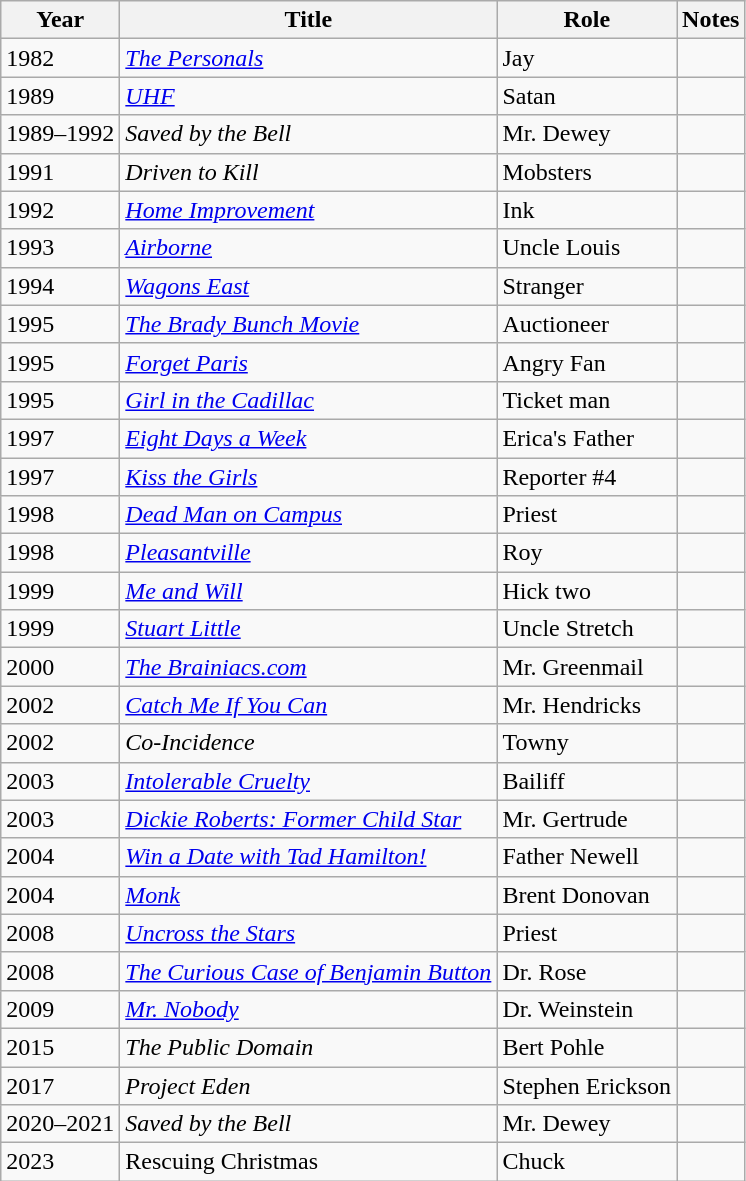<table class="wikitable">
<tr>
<th>Year</th>
<th>Title</th>
<th>Role</th>
<th>Notes</th>
</tr>
<tr>
<td>1982</td>
<td><em><a href='#'>The Personals</a></em></td>
<td>Jay</td>
<td></td>
</tr>
<tr>
<td>1989</td>
<td><em><a href='#'>UHF</a></em></td>
<td>Satan</td>
<td></td>
</tr>
<tr>
<td>1989–1992</td>
<td><em>Saved by the Bell  </em></td>
<td>Mr. Dewey</td>
<td></td>
</tr>
<tr>
<td>1991</td>
<td><em>Driven to Kill</em></td>
<td>Mobsters</td>
<td></td>
</tr>
<tr>
<td>1992</td>
<td><em><a href='#'>Home Improvement</a></em></td>
<td>Ink</td>
<td></td>
</tr>
<tr>
<td>1993</td>
<td><em><a href='#'>Airborne</a></em></td>
<td>Uncle Louis</td>
<td></td>
</tr>
<tr>
<td>1994</td>
<td><em><a href='#'>Wagons East</a></em></td>
<td>Stranger</td>
<td></td>
</tr>
<tr>
<td>1995</td>
<td><em><a href='#'>The Brady Bunch Movie</a></em></td>
<td>Auctioneer</td>
<td></td>
</tr>
<tr>
<td>1995</td>
<td><em><a href='#'>Forget Paris</a></em></td>
<td>Angry Fan</td>
<td></td>
</tr>
<tr>
<td>1995</td>
<td><em><a href='#'>Girl in the Cadillac</a></em></td>
<td>Ticket man</td>
<td></td>
</tr>
<tr>
<td>1997</td>
<td><em><a href='#'>Eight Days a Week</a></em></td>
<td>Erica's Father</td>
<td></td>
</tr>
<tr>
<td>1997</td>
<td><em><a href='#'>Kiss the Girls</a></em></td>
<td>Reporter #4</td>
<td></td>
</tr>
<tr>
<td>1998</td>
<td><em><a href='#'>Dead Man on Campus</a></em></td>
<td>Priest</td>
<td></td>
</tr>
<tr>
<td>1998</td>
<td><em><a href='#'>Pleasantville</a></em></td>
<td>Roy</td>
<td></td>
</tr>
<tr>
<td>1999</td>
<td><em><a href='#'>Me and Will</a></em></td>
<td>Hick two</td>
<td></td>
</tr>
<tr>
<td>1999</td>
<td><em><a href='#'>Stuart Little</a></em></td>
<td>Uncle Stretch</td>
<td></td>
</tr>
<tr>
<td>2000</td>
<td><em><a href='#'>The Brainiacs.com</a></em></td>
<td>Mr. Greenmail</td>
<td></td>
</tr>
<tr>
<td>2002</td>
<td><em><a href='#'>Catch Me If You Can</a></em></td>
<td>Mr. Hendricks</td>
<td></td>
</tr>
<tr>
<td>2002</td>
<td><em>Co-Incidence</em></td>
<td>Towny</td>
<td></td>
</tr>
<tr>
<td>2003</td>
<td><em><a href='#'>Intolerable Cruelty</a></em></td>
<td>Bailiff</td>
<td></td>
</tr>
<tr>
<td>2003</td>
<td><em><a href='#'>Dickie Roberts: Former Child Star</a></em></td>
<td>Mr. Gertrude</td>
<td></td>
</tr>
<tr>
<td>2004</td>
<td><em><a href='#'>Win a Date with Tad Hamilton!</a></em></td>
<td>Father Newell</td>
<td></td>
</tr>
<tr>
<td>2004</td>
<td><em><a href='#'>Monk</a></em></td>
<td>Brent Donovan</td>
<td></td>
</tr>
<tr>
<td>2008</td>
<td><em><a href='#'>Uncross the Stars</a></em></td>
<td>Priest</td>
<td></td>
</tr>
<tr>
<td>2008</td>
<td><em><a href='#'>The Curious Case of Benjamin Button</a></em></td>
<td>Dr. Rose</td>
<td></td>
</tr>
<tr>
<td>2009</td>
<td><em><a href='#'>Mr. Nobody</a></em></td>
<td>Dr. Weinstein</td>
<td></td>
</tr>
<tr>
<td>2015</td>
<td><em>The Public Domain</em></td>
<td>Bert Pohle</td>
<td></td>
</tr>
<tr>
<td>2017</td>
<td><em>Project Eden</em></td>
<td>Stephen Erickson</td>
<td></td>
</tr>
<tr>
<td>2020–2021</td>
<td><em>Saved by the Bell</em></td>
<td>Mr. Dewey</td>
<td></td>
</tr>
<tr>
<td>2023</td>
<td>Rescuing Christmas</td>
<td>Chuck</td>
<td></td>
</tr>
</table>
